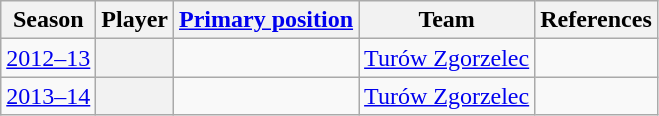<table class="wikitable plainrowheaders sortable" summary="Season (sortable), Player (sortable), Position (sortable), Team (sortable), and References">
<tr>
<th scope="col">Season</th>
<th scope="col">Player</th>
<th scope="col"><a href='#'>Primary position</a></th>
<th scope="col">Team</th>
<th scope="col" class="unsortable">References</th>
</tr>
<tr>
<td style="text-align:center;"><a href='#'>2012–13</a></td>
<th scope="row"></th>
<td style="text-align:center;"></td>
<td><a href='#'>Turów Zgorzelec</a></td>
<td align=center></td>
</tr>
<tr>
<td style="text-align:center;"><a href='#'>2013–14</a></td>
<th scope="row"></th>
<td style="text-align:center;"></td>
<td><a href='#'>Turów Zgorzelec</a></td>
<td align=center></td>
</tr>
</table>
